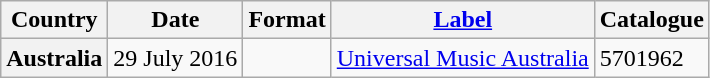<table class="wikitable plainrowheaders">
<tr>
<th scope="col">Country</th>
<th scope="col">Date</th>
<th scope="col">Format</th>
<th scope="col"><a href='#'>Label</a></th>
<th scope="col">Catalogue</th>
</tr>
<tr>
<th scope="row">Australia</th>
<td>29 July 2016</td>
<td></td>
<td><a href='#'>Universal Music Australia</a></td>
<td>5701962</td>
</tr>
</table>
